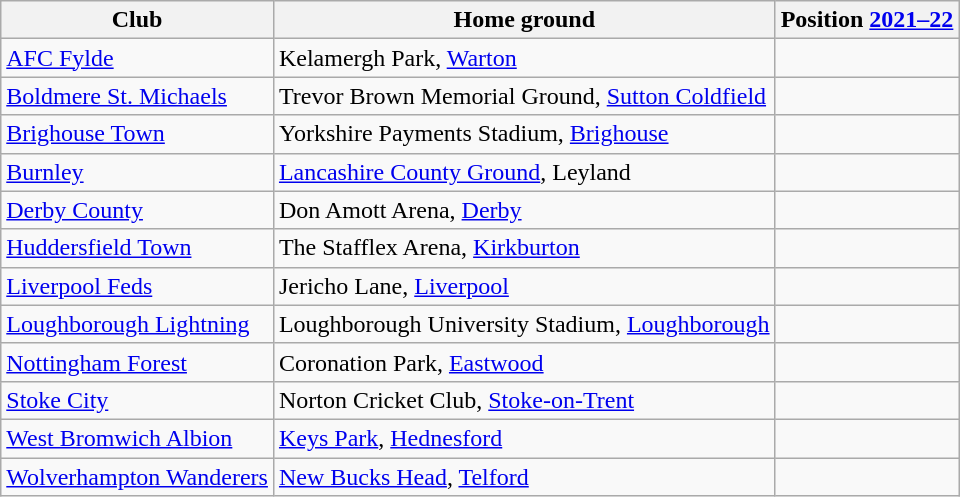<table class="wikitable sortable" style="text-align:center;">
<tr>
<th>Club</th>
<th>Home ground</th>
<th>Position <a href='#'>2021–22</a></th>
</tr>
<tr>
<td style="text-align:left;"><a href='#'>AFC Fylde</a></td>
<td style="text-align:left;">Kelamergh Park, <a href='#'>Warton</a></td>
<td></td>
</tr>
<tr>
<td style="text-align:left;"><a href='#'>Boldmere St. Michaels</a></td>
<td style="text-align:left;">Trevor Brown Memorial Ground, <a href='#'>Sutton Coldfield</a></td>
<td></td>
</tr>
<tr>
<td style="text-align:left;"><a href='#'>Brighouse Town</a></td>
<td style="text-align:left;">Yorkshire Payments Stadium, <a href='#'>Brighouse</a></td>
<td></td>
</tr>
<tr>
<td style="text-align:left;"><a href='#'>Burnley</a></td>
<td style="text-align:left;"><a href='#'>Lancashire County Ground</a>, Leyland</td>
<td></td>
</tr>
<tr>
<td style="text-align:left;"><a href='#'>Derby County</a></td>
<td style="text-align:left;">Don Amott Arena, <a href='#'>Derby</a></td>
<td></td>
</tr>
<tr>
<td style="text-align:left;"><a href='#'>Huddersfield Town</a></td>
<td style="text-align:left;">The Stafflex Arena, <a href='#'>Kirkburton</a></td>
<td></td>
</tr>
<tr>
<td style="text-align:left;"><a href='#'>Liverpool Feds</a></td>
<td style="text-align:left;">Jericho Lane, <a href='#'>Liverpool</a></td>
<td></td>
</tr>
<tr>
<td style="text-align:left;"><a href='#'>Loughborough Lightning</a></td>
<td style="text-align:left;">Loughborough University Stadium, <a href='#'>Loughborough</a></td>
<td></td>
</tr>
<tr>
<td style="text-align:left;"><a href='#'>Nottingham Forest</a></td>
<td style="text-align:left;">Coronation Park, <a href='#'>Eastwood</a></td>
<td></td>
</tr>
<tr>
<td style="text-align:left;"><a href='#'>Stoke City</a></td>
<td style="text-align:left;">Norton Cricket Club, <a href='#'>Stoke-on-Trent</a></td>
<td></td>
</tr>
<tr>
<td style="text-align:left;"><a href='#'>West Bromwich Albion</a></td>
<td style="text-align:left;"><a href='#'>Keys Park</a>, <a href='#'>Hednesford</a></td>
<td></td>
</tr>
<tr>
<td style="text-align:left;"><a href='#'>Wolverhampton Wanderers</a></td>
<td style="text-align:left;"><a href='#'>New Bucks Head</a>, <a href='#'>Telford</a></td>
<td></td>
</tr>
</table>
